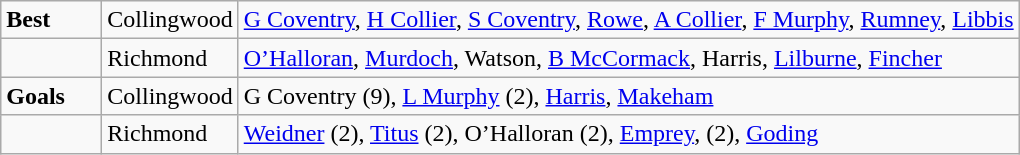<table class=wikitable>
<tr>
<td width="60pt"><strong>Best</strong></td>
<td width="80pt">Collingwood</td>
<td><a href='#'>G Coventry</a>, <a href='#'>H Collier</a>, <a href='#'>S Coventry</a>, <a href='#'>Rowe</a>, <a href='#'>A Collier</a>, <a href='#'>F Murphy</a>, <a href='#'>Rumney</a>, <a href='#'>Libbis</a></td>
</tr>
<tr>
<td></td>
<td>Richmond</td>
<td><a href='#'>O’Halloran</a>, <a href='#'>Murdoch</a>, Watson, <a href='#'>B McCormack</a>, Harris, <a href='#'>Lilburne</a>, <a href='#'>Fincher</a></td>
</tr>
<tr>
<td><strong>Goals</strong></td>
<td>Collingwood</td>
<td>G Coventry (9), <a href='#'>L Murphy</a> (2), <a href='#'>Harris</a>, <a href='#'>Makeham</a></td>
</tr>
<tr>
<td></td>
<td>Richmond</td>
<td><a href='#'>Weidner</a> (2), <a href='#'>Titus</a> (2), O’Halloran (2), <a href='#'>Emprey</a>, (2), <a href='#'>Goding</a></td>
</tr>
</table>
